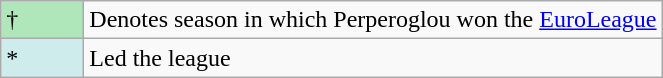<table class="wikitable">
<tr>
<td style="background:#AFE6BA; width:3em;">†</td>
<td>Denotes season in which Perperoglou won the <a href='#'>EuroLeague</a></td>
</tr>
<tr>
<td style="background:#CFECEC; width:1em">*</td>
<td>Led the league</td>
</tr>
</table>
